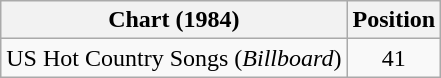<table class="wikitable">
<tr>
<th>Chart (1984)</th>
<th>Position</th>
</tr>
<tr>
<td>US Hot Country Songs (<em>Billboard</em>)</td>
<td align="center">41</td>
</tr>
</table>
